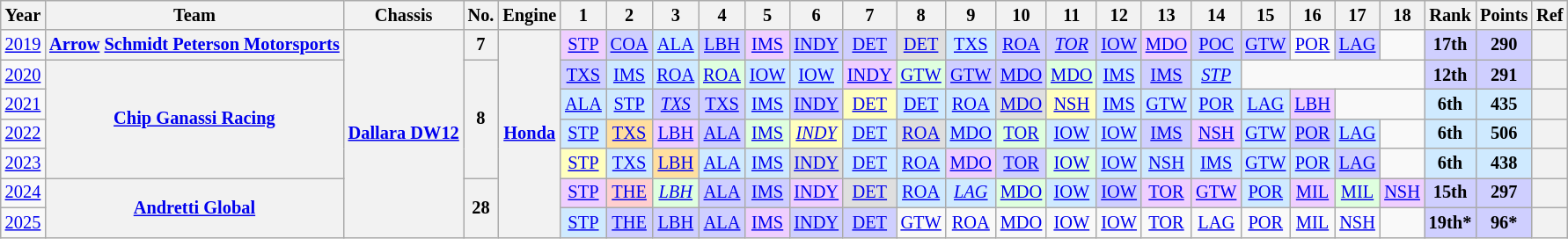<table class="wikitable" style="text-align:center; font-size:85%">
<tr>
<th>Year</th>
<th>Team</th>
<th>Chassis</th>
<th>No.</th>
<th>Engine</th>
<th>1</th>
<th>2</th>
<th>3</th>
<th>4</th>
<th>5</th>
<th>6</th>
<th>7</th>
<th>8</th>
<th>9</th>
<th>10</th>
<th>11</th>
<th>12</th>
<th>13</th>
<th>14</th>
<th>15</th>
<th>16</th>
<th>17</th>
<th>18</th>
<th>Rank</th>
<th>Points</th>
<th>Ref</th>
</tr>
<tr>
<td><a href='#'>2019</a></td>
<th nowrap><a href='#'>Arrow</a> <a href='#'>Schmidt Peterson Motorsports</a></th>
<th rowspan=7 nowrap><a href='#'>Dallara DW12</a></th>
<th>7</th>
<th rowspan=7><a href='#'>Honda</a></th>
<td style="background:#EFCFFF;"><a href='#'>STP</a><br></td>
<td style="background:#CFCFFF;"><a href='#'>COA</a><br></td>
<td style="background:#CFEAFF;"><a href='#'>ALA</a><br></td>
<td style="background:#CFCFFF;"><a href='#'>LBH</a><br></td>
<td style="background:#EFCFFF;"><a href='#'>IMS</a><br></td>
<td style="background:#CFCFFF;"><a href='#'>INDY</a><br></td>
<td style="background:#CFCFFF;"><a href='#'>DET</a><br></td>
<td style="background:#DFDFDF;"><a href='#'>DET</a><br></td>
<td style="background:#CFEAFF;"><a href='#'>TXS</a><br></td>
<td style="background:#CFCFFF;"><a href='#'>ROA</a><br></td>
<td style="background:#CFCFFF;"><em><a href='#'>TOR</a></em><br></td>
<td style="background:#CFCFFF;"><a href='#'>IOW</a><br></td>
<td style="background:#EFCFFF;"><a href='#'>MDO</a><br></td>
<td style="background:#CFCFFF;"><a href='#'>POC</a><br></td>
<td style="background:#CFCFFF;"><a href='#'>GTW</a><br></td>
<td><a href='#'>POR</a></td>
<td style="background:#CFCFFF;"><a href='#'>LAG</a><br></td>
<td></td>
<th style="background:#CFCFFF;">17th</th>
<th style="background:#CFCFFF;">290</th>
<th></th>
</tr>
<tr>
<td><a href='#'>2020</a></td>
<th rowspan=4 nowrap><a href='#'>Chip Ganassi Racing</a></th>
<th rowspan=4>8</th>
<td style="background:#CFCFFF;"><a href='#'>TXS</a><br></td>
<td style="background:#CFEAFF;"><a href='#'>IMS</a><br></td>
<td style="background:#CFEAFF;"><a href='#'>ROA</a><br></td>
<td style="background:#DFFFDF;"><a href='#'>ROA</a><br></td>
<td style="background:#CFEAFF;"><a href='#'>IOW</a><br></td>
<td style="background:#CFEAFF;"><a href='#'>IOW</a><br></td>
<td style="background:#EFCFFF;"><a href='#'>INDY</a><br></td>
<td style="background:#DFFFDF;"><a href='#'>GTW</a><br></td>
<td style="background:#CFCFFF;"><a href='#'>GTW</a><br></td>
<td style="background:#CFCFFF;"><a href='#'>MDO</a><br></td>
<td style="background:#DFFFDF;"><a href='#'>MDO</a><br></td>
<td style="background:#CFEAFF;"><a href='#'>IMS</a><br></td>
<td style="background:#CFCFFF;"><a href='#'>IMS</a><br></td>
<td style="background:#CFEAFF;"><em><a href='#'>STP</a></em><br></td>
<td colspan=4></td>
<th style="background:#CFCFFF;">12th</th>
<th style="background:#CFCFFF;">291</th>
<th></th>
</tr>
<tr>
<td><a href='#'>2021</a></td>
<td style="background:#CFEAFF;"><a href='#'>ALA</a><br></td>
<td style="background:#CFEAFF;"><a href='#'>STP</a><br></td>
<td style="background:#CFCFFF;"><em><a href='#'>TXS</a></em><br></td>
<td style="background:#CFCFFF;"><a href='#'>TXS</a><br></td>
<td style="background:#CFEAFF;"><a href='#'>IMS</a><br></td>
<td style="background:#CFCFFF;"><a href='#'>INDY</a><br></td>
<td style="background:#FFFFBF;"><a href='#'>DET</a><br></td>
<td style="background:#CFEAFF;"><a href='#'>DET</a><br></td>
<td style="background:#CFEAFF;"><a href='#'>ROA</a><br></td>
<td style="background:#DFDFDF;"><a href='#'>MDO</a><br></td>
<td style="background:#FFFFBF;"><a href='#'>NSH</a><br></td>
<td style="background:#CFEAFF;"><a href='#'>IMS</a><br></td>
<td style="background:#CFEAFF;"><a href='#'>GTW</a><br></td>
<td style="background:#CFEAFF;"><a href='#'>POR</a><br></td>
<td style="background:#CFEAFF;"><a href='#'>LAG</a><br></td>
<td style="background:#EFCFFF;"><a href='#'>LBH</a><br></td>
<td colspan=2></td>
<th style="background:#CFEAFF;">6th</th>
<th style="background:#CFEAFF;">435</th>
<th></th>
</tr>
<tr>
<td><a href='#'>2022</a></td>
<td style="background:#CFEAFF;"><a href='#'>STP</a><br></td>
<td style="background:#FFDF9F;"><a href='#'>TXS</a><br></td>
<td style="background:#EFCFFF;"><a href='#'>LBH</a><br></td>
<td style="background:#CFCFFF;"><a href='#'>ALA</a><br></td>
<td style="background:#DFFFDF;"><a href='#'>IMS</a><br></td>
<td style="background:#FFFFBF;"><em><a href='#'>INDY</a></em><br></td>
<td style="background:#CFEAFF;"><a href='#'>DET</a><br></td>
<td style="background:#DFDFDF;"><a href='#'>ROA</a><br></td>
<td style="background:#CFEAFF;"><a href='#'>MDO</a><br></td>
<td style="background:#DFFFDF;"><a href='#'>TOR</a><br></td>
<td style="background:#CFEAFF;"><a href='#'>IOW</a><br></td>
<td style="background:#CFEAFF;"><a href='#'>IOW</a><br></td>
<td style="background:#CFCFFF;"><a href='#'>IMS</a><br></td>
<td style="background:#EFCFFF;"><a href='#'>NSH</a><br></td>
<td style="background:#CFEAFF;"><a href='#'>GTW</a><br></td>
<td style="background:#CFCFFF;"><a href='#'>POR</a><br></td>
<td style="background:#CFEAFF;"><a href='#'>LAG</a><br></td>
<td></td>
<th style="background:#CFEAFF;">6th</th>
<th style="background:#CFEAFF;">506</th>
<th></th>
</tr>
<tr>
<td><a href='#'>2023</a></td>
<td style="background:#FFFFBF;"><a href='#'>STP</a><br></td>
<td style="background:#CFEAFF;"><a href='#'>TXS</a><br></td>
<td style="background:#FFDF9F;"><a href='#'>LBH</a><br></td>
<td style="background:#CFEAFF;"><a href='#'>ALA</a><br></td>
<td style="background:#CFEAFF;"><a href='#'>IMS</a><br></td>
<td style="background:#DFDFDF;"><a href='#'>INDY</a><br></td>
<td style="background:#CFEAFF;"><a href='#'>DET</a><br></td>
<td style="background:#CFEAFF;"><a href='#'>ROA</a><br></td>
<td style="background:#EFCFFF;"><a href='#'>MDO</a><br></td>
<td style="background:#CFCFFF;"><a href='#'>TOR</a><br></td>
<td style="background:#DFFFDF;"><a href='#'>IOW</a><br></td>
<td style="background:#CFEAFF;"><a href='#'>IOW</a><br></td>
<td style="background:#CFEAFF;"><a href='#'>NSH</a><br></td>
<td style="background:#CFEAFF;"><a href='#'>IMS</a><br></td>
<td style="background:#CFEAFF;"><a href='#'>GTW</a><br></td>
<td style="background:#CFEAFF;"><a href='#'>POR</a><br></td>
<td style="background:#CFCFFF;"><a href='#'>LAG</a><br></td>
<td></td>
<th style="background:#CFEAFF;">6th</th>
<th style="background:#CFEAFF;">438</th>
<th></th>
</tr>
<tr>
<td><a href='#'>2024</a></td>
<th rowspan=2 nowrap><a href='#'>Andretti Global</a></th>
<th rowspan=2 nowrap>28</th>
<td style="background:#EFCFFF;"><a href='#'>STP</a><br></td>
<td style="background:#FFCFCF;"><a href='#'>THE</a><br></td>
<td style="background:#DFFFDF;"><em><a href='#'>LBH</a></em><br></td>
<td style="background:#CFCFFF;"><a href='#'>ALA</a><br></td>
<td style="background:#CFCFFF;"><a href='#'>IMS</a><br></td>
<td style="background:#EFCFFF;"><a href='#'>INDY</a><br></td>
<td style="background:#DFDFDF;"><a href='#'>DET</a><br></td>
<td style="background:#CFEAFF;"><a href='#'>ROA</a><br></td>
<td style="background:#CFEAFF;"><em><a href='#'>LAG</a></em><br></td>
<td style="background:#DFFFDF;"><a href='#'>MDO</a><br></td>
<td style="background:#CFEAFF;"><a href='#'>IOW</a><br></td>
<td style="background:#CFCFFF;"><a href='#'>IOW</a><br></td>
<td style="background:#EFCFFF;"><a href='#'>TOR</a><br></td>
<td style="background:#EFCFFF;"><a href='#'>GTW</a><br></td>
<td style="background:#CFEAFF;"><a href='#'>POR</a><br></td>
<td style="background:#EFCFFF;"><a href='#'>MIL</a><br></td>
<td style="background:#DFFFDF;"><a href='#'>MIL</a><br></td>
<td style="background:#EFCFFF;"><a href='#'>NSH</a><br></td>
<th style=background:#CFCFFF>15th</th>
<th style=background:#CFCFFF>297</th>
<th></th>
</tr>
<tr>
<td><a href='#'>2025</a></td>
<td style="background:#CFEAFF;"><a href='#'>STP</a><br></td>
<td style="background:#CFCFFF;"><a href='#'>THE</a><br></td>
<td style="background:#CFCFFF;"><a href='#'>LBH</a><br></td>
<td style="background:#CFCFFF;"><a href='#'>ALA</a><br></td>
<td style="background:#EFCFFF;"><a href='#'>IMS</a><br></td>
<td style="background:#CFCFFF;"><a href='#'>INDY</a><br></td>
<td style="background:#CFCFFF;"><a href='#'>DET</a><br></td>
<td><a href='#'>GTW</a></td>
<td><a href='#'>ROA</a></td>
<td><a href='#'>MDO</a></td>
<td><a href='#'>IOW</a></td>
<td><a href='#'>IOW</a></td>
<td><a href='#'>TOR</a></td>
<td><a href='#'>LAG</a></td>
<td><a href='#'>POR</a></td>
<td><a href='#'>MIL</a></td>
<td><a href='#'>NSH</a></td>
<td></td>
<th style="background:#CFCFFF;">19th*</th>
<th style="background:#CFCFFF;">96*</th>
<th></th>
</tr>
</table>
